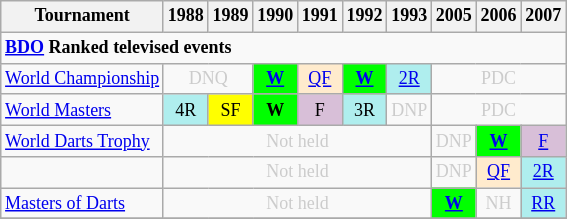<table class=wikitable style=text-align:center;font-size:75%>
<tr>
<th>Tournament</th>
<th>1988</th>
<th>1989</th>
<th>1990</th>
<th>1991</th>
<th>1992</th>
<th>1993</th>
<th>2005</th>
<th>2006</th>
<th>2007</th>
</tr>
<tr>
<td colspan="33" align="left"><strong><a href='#'>BDO</a> Ranked televised events</strong></td>
</tr>
<tr>
<td align=left><a href='#'>World Championship</a></td>
<td colspan="2" style="text-align:center; color:#ccc;">DNQ</td>
<td style="text-align:center; background:lime;"><strong><a href='#'>W</a></strong></td>
<td style="text-align:center; background:#ffebcd;"><a href='#'>QF</a></td>
<td style="text-align:center; background:lime;"><strong><a href='#'>W</a></strong></td>
<td style="text-align:center; background:#afeeee;"><a href='#'>2R</a></td>
<td colspan="3" style="text-align:center; color:#ccc;">PDC</td>
</tr>
<tr>
<td align=left><a href='#'>World Masters</a></td>
<td style="text-align:center; background:#afeeee;">4R</td>
<td style="text-align:center; background:yellow;">SF</td>
<td style="text-align:center; background:lime;"><strong>W</strong></td>
<td style="text-align:center; background:thistle;">F</td>
<td style="text-align:center; background:#afeeee;">3R</td>
<td style="text-align:center; color:#ccc;">DNP</td>
<td colspan="3" style="text-align:center; color:#ccc;">PDC</td>
</tr>
<tr>
<td align=left><a href='#'>World Darts Trophy</a></td>
<td colspan="6" style="text-align:center; color:#ccc;">Not held</td>
<td style="text-align:center; color:#ccc;">DNP</td>
<td style="text-align:center; background:lime;"><strong><a href='#'>W</a></strong></td>
<td style="text-align:center; background:thistle;"><a href='#'>F</a></td>
</tr>
<tr>
<td align=left></td>
<td colspan="6" style="text-align:center; color:#ccc;">Not held</td>
<td style="text-align:center; color:#ccc;">DNP</td>
<td style="text-align:center; background:#ffebcd;"><a href='#'>QF</a></td>
<td style="text-align:center; background:#afeeee;"><a href='#'>2R</a></td>
</tr>
<tr>
<td align=left><a href='#'>Masters of Darts</a></td>
<td colspan="6" style="text-align:center; color:#ccc;">Not held</td>
<td style="text-align:center; background:lime;"><strong><a href='#'>W</a></strong></td>
<td style="text-align:center; color:#ccc;">NH</td>
<td style="text-align:center; background:#afeeee;"><a href='#'>RR</a></td>
</tr>
<tr>
</tr>
</table>
